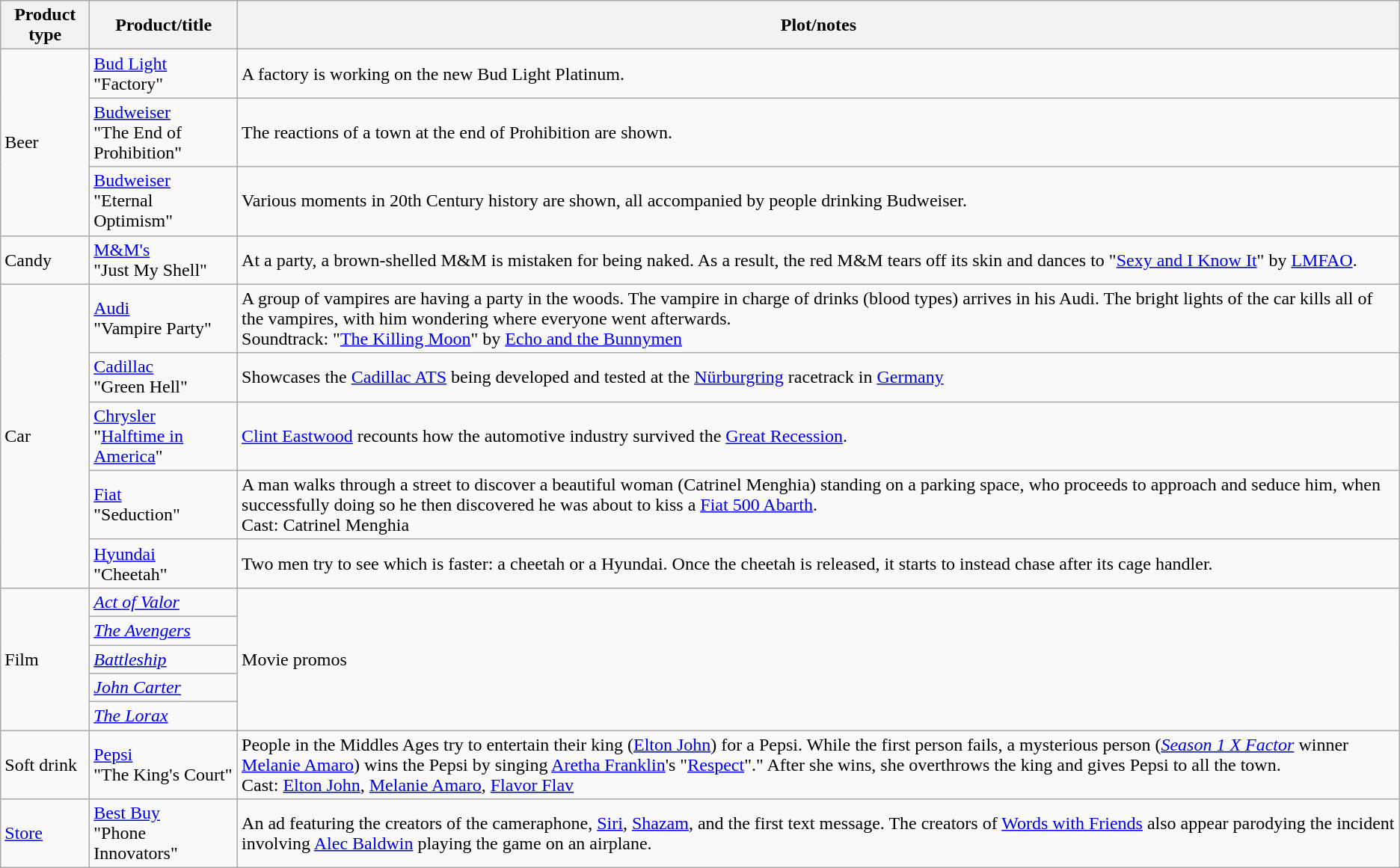<table class="wikitable">
<tr>
<th>Product type</th>
<th>Product/title</th>
<th>Plot/notes</th>
</tr>
<tr>
<td rowspan="3">Beer</td>
<td><a href='#'>Bud Light</a><br>"Factory"</td>
<td>A factory is working on the new Bud Light Platinum.</td>
</tr>
<tr>
<td><a href='#'>Budweiser</a><br>"The End of Prohibition"</td>
<td>The reactions of a town at the end of Prohibition are shown.</td>
</tr>
<tr>
<td><a href='#'>Budweiser</a><br>"Eternal Optimism"</td>
<td>Various moments in 20th Century history are shown, all accompanied by people drinking Budweiser.</td>
</tr>
<tr>
<td>Candy</td>
<td><a href='#'>M&M's</a><br>"Just My Shell"</td>
<td>At a party, a brown-shelled M&M is mistaken for being naked. As a result, the red M&M tears off its skin and dances to "<a href='#'>Sexy and I Know It</a>" by <a href='#'>LMFAO</a>.</td>
</tr>
<tr>
<td rowspan="5">Car</td>
<td><a href='#'>Audi</a><br>"Vampire Party"</td>
<td>A group of vampires are having a party in the woods. The vampire in charge of drinks (blood types) arrives in his Audi. The bright lights of the car kills all of the vampires, with him wondering where everyone went afterwards.<br>Soundtrack: "<a href='#'>The Killing Moon</a>" by <a href='#'>Echo and the Bunnymen</a></td>
</tr>
<tr>
<td><a href='#'>Cadillac</a><br>"Green Hell"</td>
<td>Showcases the <a href='#'>Cadillac ATS</a> being developed and tested at the <a href='#'>Nürburgring</a> racetrack in <a href='#'>Germany</a></td>
</tr>
<tr>
<td><a href='#'>Chrysler</a><br>"<a href='#'>Halftime in America</a>"</td>
<td><a href='#'>Clint Eastwood</a> recounts how the automotive industry survived the <a href='#'>Great Recession</a>.</td>
</tr>
<tr>
<td><a href='#'>Fiat</a><br>"Seduction"</td>
<td>A man walks through a street to discover a beautiful woman (Catrinel Menghia) standing on a parking space, who proceeds to approach and seduce him, when successfully doing so he then discovered he was about to kiss a <a href='#'>Fiat 500 Abarth</a>.<br>Cast: Catrinel Menghia</td>
</tr>
<tr>
<td><a href='#'>Hyundai</a><br>"Cheetah"</td>
<td>Two men try to see which is faster: a cheetah or a Hyundai. Once the cheetah is released, it starts to instead chase after its cage handler.</td>
</tr>
<tr>
<td rowspan="5">Film</td>
<td><em><a href='#'>Act of Valor</a></em></td>
<td rowspan="5">Movie promos</td>
</tr>
<tr>
<td><em><a href='#'>The Avengers</a></em></td>
</tr>
<tr>
<td><em><a href='#'>Battleship</a></em></td>
</tr>
<tr>
<td><em><a href='#'>John Carter</a></em></td>
</tr>
<tr>
<td><em><a href='#'>The Lorax</a></em></td>
</tr>
<tr>
<td>Soft drink</td>
<td><a href='#'>Pepsi</a><br>"The King's Court"</td>
<td>People in the Middles Ages try to entertain their king (<a href='#'>Elton John</a>) for a Pepsi. While the first person fails, a mysterious person (<em><a href='#'>Season 1 X Factor</a></em> winner <a href='#'>Melanie Amaro</a>) wins the Pepsi by singing <a href='#'>Aretha Franklin</a>'s "<a href='#'>Respect</a>"." After she wins, she overthrows the king and gives Pepsi to all the town.<br>Cast: <a href='#'>Elton John</a>, <a href='#'>Melanie Amaro</a>, <a href='#'>Flavor Flav</a></td>
</tr>
<tr>
<td><a href='#'>Store</a></td>
<td><a href='#'>Best Buy</a><br>"Phone Innovators"</td>
<td>An ad featuring the creators of the cameraphone, <a href='#'>Siri</a>, <a href='#'>Shazam</a>, and the first text message. The creators of <a href='#'>Words with Friends</a> also appear parodying the incident involving <a href='#'>Alec Baldwin</a> playing the game on an airplane.</td>
</tr>
</table>
